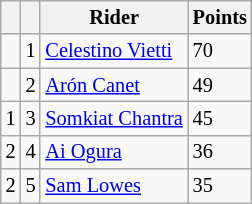<table class="wikitable" style="font-size: 85%;">
<tr>
<th></th>
<th></th>
<th>Rider</th>
<th>Points</th>
</tr>
<tr>
<td></td>
<td align=center>1</td>
<td> <a href='#'>Celestino Vietti</a></td>
<td align=left>70</td>
</tr>
<tr>
<td></td>
<td align=center>2</td>
<td> <a href='#'>Arón Canet</a></td>
<td align=left>49</td>
</tr>
<tr>
<td> 1</td>
<td align=center>3</td>
<td> <a href='#'>Somkiat Chantra</a></td>
<td align=left>45</td>
</tr>
<tr>
<td> 2</td>
<td align=center>4</td>
<td> <a href='#'>Ai Ogura</a></td>
<td align=left>36</td>
</tr>
<tr>
<td> 2</td>
<td align=center>5</td>
<td> <a href='#'>Sam Lowes</a></td>
<td align=left>35</td>
</tr>
</table>
